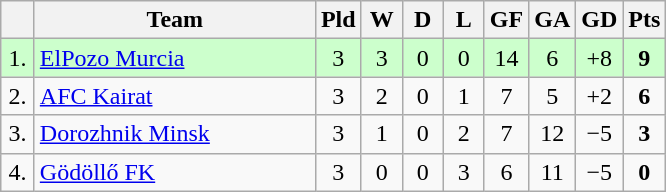<table class=wikitable style="text-align:center">
<tr>
<th width=15></th>
<th width=180>Team</th>
<th width=20>Pld</th>
<th width=20>W</th>
<th width=20>D</th>
<th width=20>L</th>
<th width=20>GF</th>
<th width=20>GA</th>
<th width=20>GD</th>
<th width=20>Pts</th>
</tr>
<tr bgcolor=#ccffcc>
<td>1.</td>
<td align=left> <a href='#'>ElPozo Murcia</a></td>
<td>3</td>
<td>3</td>
<td>0</td>
<td>0</td>
<td>14</td>
<td>6</td>
<td>+8</td>
<td><strong>9</strong></td>
</tr>
<tr>
<td>2.</td>
<td align=left> <a href='#'>AFC Kairat</a></td>
<td>3</td>
<td>2</td>
<td>0</td>
<td>1</td>
<td>7</td>
<td>5</td>
<td>+2</td>
<td><strong>6</strong></td>
</tr>
<tr>
<td>3.</td>
<td align=left> <a href='#'>Dorozhnik Minsk</a></td>
<td>3</td>
<td>1</td>
<td>0</td>
<td>2</td>
<td>7</td>
<td>12</td>
<td>−5</td>
<td><strong>3</strong></td>
</tr>
<tr>
<td>4.</td>
<td align=left> <a href='#'>Gödöllő FK</a></td>
<td>3</td>
<td>0</td>
<td>0</td>
<td>3</td>
<td>6</td>
<td>11</td>
<td>−5</td>
<td><strong>0</strong></td>
</tr>
</table>
